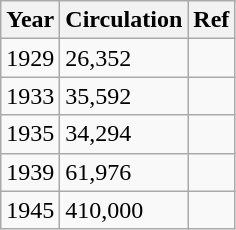<table class="wikitable floatright">
<tr>
<th>Year</th>
<th>Circulation</th>
<th>Ref</th>
</tr>
<tr>
<td>1929</td>
<td>26,352</td>
<td></td>
</tr>
<tr>
<td>1933</td>
<td>35,592</td>
<td></td>
</tr>
<tr>
<td>1935</td>
<td>34,294</td>
<td></td>
</tr>
<tr>
<td>1939</td>
<td>61,976</td>
<td></td>
</tr>
<tr>
<td>1945</td>
<td>410,000</td>
<td></td>
</tr>
</table>
